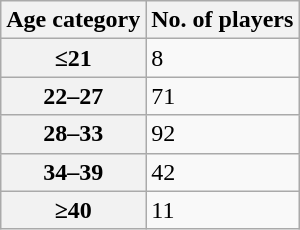<table class="wikitable">
<tr>
<th>Age category</th>
<th>No. of players</th>
</tr>
<tr>
<th>≤21</th>
<td>8</td>
</tr>
<tr>
<th>22–27</th>
<td>71</td>
</tr>
<tr>
<th>28–33</th>
<td>92</td>
</tr>
<tr>
<th>34–39</th>
<td>42</td>
</tr>
<tr>
<th>≥40</th>
<td>11</td>
</tr>
</table>
